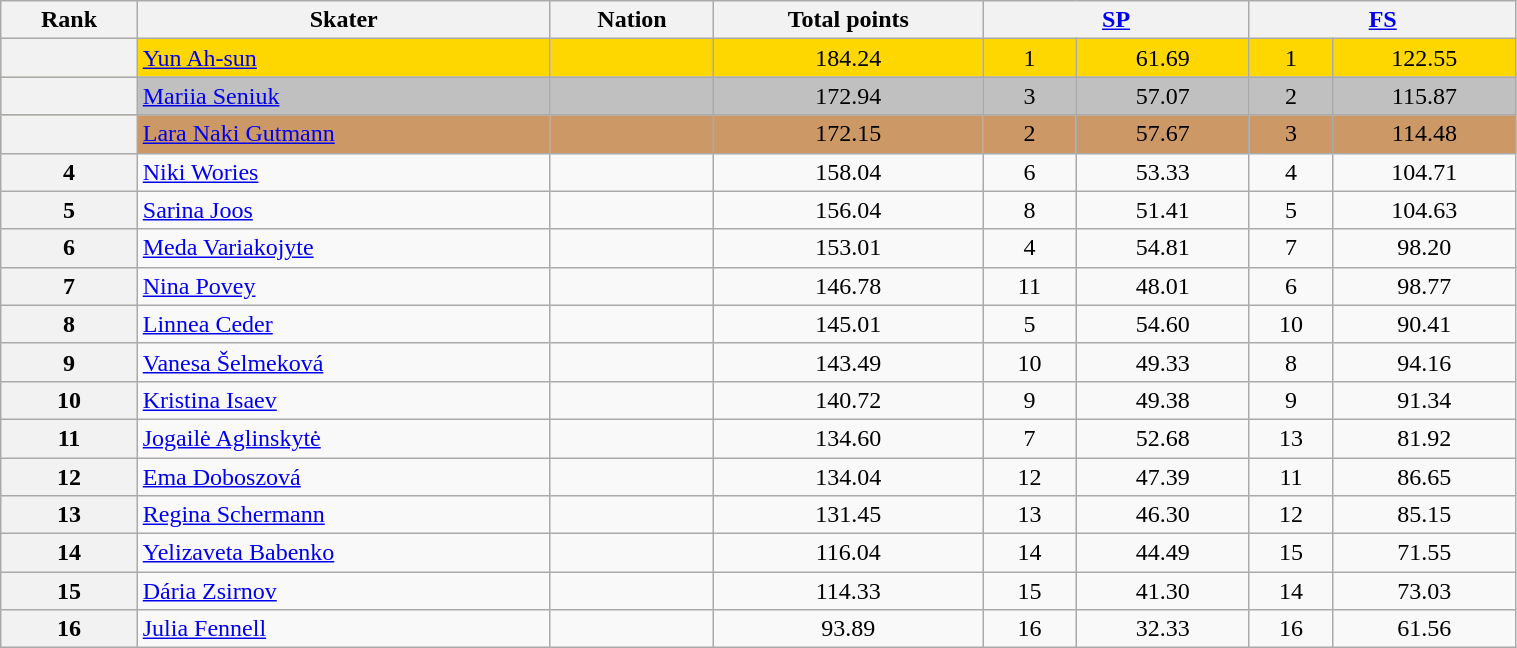<table class="wikitable sortable" style="text-align:center;" width="80%">
<tr>
<th scope="col">Rank</th>
<th scope="col">Skater</th>
<th scope="col">Nation</th>
<th scope="col">Total points</th>
<th scope="col" colspan="2" width="80px"><a href='#'>SP</a></th>
<th scope="col" colspan="2" width="80px"><a href='#'>FS</a></th>
</tr>
<tr bgcolor="gold">
<th scope="row"></th>
<td align="left"><a href='#'>Yun Ah-sun</a></td>
<td align="left"></td>
<td>184.24</td>
<td>1</td>
<td>61.69</td>
<td>1</td>
<td>122.55</td>
</tr>
<tr bgcolor="silver">
<th scope="row"></th>
<td align="left"><a href='#'>Mariia Seniuk</a></td>
<td align="left"></td>
<td>172.94</td>
<td>3</td>
<td>57.07</td>
<td>2</td>
<td>115.87</td>
</tr>
<tr bgcolor="cc9966">
<th scope="row"></th>
<td align="left"><a href='#'>Lara Naki Gutmann</a></td>
<td align="left"></td>
<td>172.15</td>
<td>2</td>
<td>57.67</td>
<td>3</td>
<td>114.48</td>
</tr>
<tr>
<th scope="row">4</th>
<td align="left"><a href='#'>Niki Wories</a></td>
<td align="left"></td>
<td>158.04</td>
<td>6</td>
<td>53.33</td>
<td>4</td>
<td>104.71</td>
</tr>
<tr>
<th scope="row">5</th>
<td align="left"><a href='#'>Sarina Joos</a></td>
<td align="left"></td>
<td>156.04</td>
<td>8</td>
<td>51.41</td>
<td>5</td>
<td>104.63</td>
</tr>
<tr>
<th scope="row">6</th>
<td align="left"><a href='#'>Meda Variakojyte</a></td>
<td align="left"></td>
<td>153.01</td>
<td>4</td>
<td>54.81</td>
<td>7</td>
<td>98.20</td>
</tr>
<tr>
<th scope="row">7</th>
<td align="left"><a href='#'>Nina Povey</a></td>
<td align="left"></td>
<td>146.78</td>
<td>11</td>
<td>48.01</td>
<td>6</td>
<td>98.77</td>
</tr>
<tr>
<th scope="row">8</th>
<td align="left"><a href='#'>Linnea Ceder</a></td>
<td align="left"></td>
<td>145.01</td>
<td>5</td>
<td>54.60</td>
<td>10</td>
<td>90.41</td>
</tr>
<tr>
<th scope="row">9</th>
<td align="left"><a href='#'>Vanesa Šelmeková</a></td>
<td align="left"></td>
<td>143.49</td>
<td>10</td>
<td>49.33</td>
<td>8</td>
<td>94.16</td>
</tr>
<tr>
<th scope="row">10</th>
<td align="left"><a href='#'>Kristina Isaev</a></td>
<td align="left"></td>
<td>140.72</td>
<td>9</td>
<td>49.38</td>
<td>9</td>
<td>91.34</td>
</tr>
<tr>
<th scope="row">11</th>
<td align="left"><a href='#'>Jogailė Aglinskytė</a></td>
<td align="left"></td>
<td>134.60</td>
<td>7</td>
<td>52.68</td>
<td>13</td>
<td>81.92</td>
</tr>
<tr>
<th scope="row">12</th>
<td align="left"><a href='#'>Ema Doboszová</a></td>
<td align="left"></td>
<td>134.04</td>
<td>12</td>
<td>47.39</td>
<td>11</td>
<td>86.65</td>
</tr>
<tr>
<th scope="row">13</th>
<td align="left"><a href='#'>Regina Schermann</a></td>
<td align="left"></td>
<td>131.45</td>
<td>13</td>
<td>46.30</td>
<td>12</td>
<td>85.15</td>
</tr>
<tr>
<th scope="row">14</th>
<td align="left"><a href='#'>Yelizaveta Babenko</a></td>
<td align="left"></td>
<td>116.04</td>
<td>14</td>
<td>44.49</td>
<td>15</td>
<td>71.55</td>
</tr>
<tr>
<th scope="row">15</th>
<td align="left"><a href='#'>Dária Zsirnov</a></td>
<td align="left"></td>
<td>114.33</td>
<td>15</td>
<td>41.30</td>
<td>14</td>
<td>73.03</td>
</tr>
<tr>
<th scope="row">16</th>
<td align="left"><a href='#'>Julia Fennell</a></td>
<td align="left"></td>
<td>93.89</td>
<td>16</td>
<td>32.33</td>
<td>16</td>
<td>61.56</td>
</tr>
</table>
